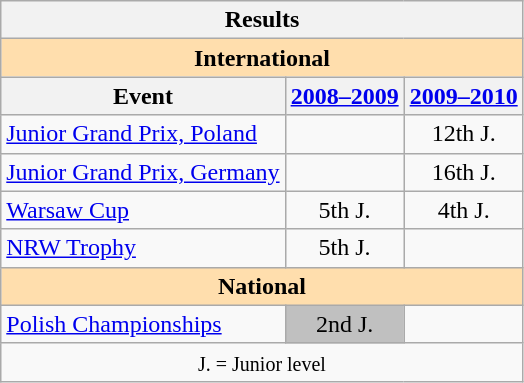<table class="wikitable" style="text-align:center">
<tr>
<th colspan=3 align=center><strong>Results</strong></th>
</tr>
<tr>
<th style="background-color: #ffdead; " colspan=3 align=center><strong>International</strong></th>
</tr>
<tr>
<th>Event</th>
<th><a href='#'>2008–2009</a></th>
<th><a href='#'>2009–2010</a></th>
</tr>
<tr>
<td align=left><a href='#'>Junior Grand Prix, Poland</a></td>
<td></td>
<td>12th J.</td>
</tr>
<tr>
<td align=left><a href='#'>Junior Grand Prix, Germany</a></td>
<td></td>
<td>16th J.</td>
</tr>
<tr>
<td align=left><a href='#'>Warsaw Cup</a></td>
<td>5th J.</td>
<td>4th J.</td>
</tr>
<tr>
<td align=left><a href='#'>NRW Trophy</a></td>
<td>5th J.</td>
<td></td>
</tr>
<tr>
<th style="background-color: #ffdead; " colspan=3 align=center><strong>National</strong></th>
</tr>
<tr>
<td align=left><a href='#'>Polish Championships</a></td>
<td bgcolor=silver>2nd J.</td>
<td></td>
</tr>
<tr>
<td colspan=3 align=center><small> J. = Junior level </small></td>
</tr>
</table>
